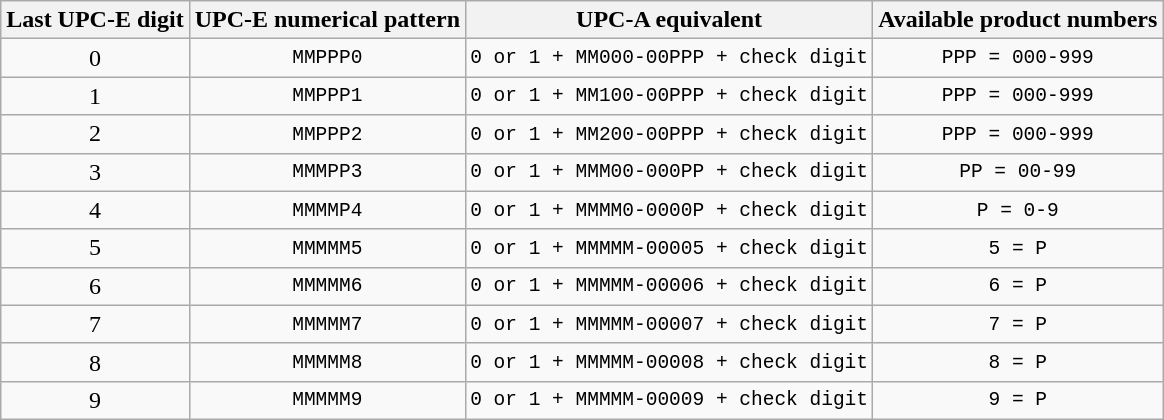<table class="wikitable" style="text-align:center;">
<tr>
<th>Last UPC-E digit</th>
<th>UPC-E numerical pattern</th>
<th>UPC-A equivalent</th>
<th>Available product numbers</th>
</tr>
<tr>
<td>0</td>
<td style="font-family:monospace;">MMPPP0</td>
<td style="font-family:monospace;">0 or 1 + MM000-00PPP + check digit</td>
<td style="font-family:monospace;">PPP = 000-999</td>
</tr>
<tr>
<td>1</td>
<td style="font-family:monospace;">MMPPP1</td>
<td style="font-family:monospace;">0 or 1 + MM100-00PPP + check digit</td>
<td style="font-family:monospace;">PPP = 000-999</td>
</tr>
<tr>
<td>2</td>
<td style="font-family:monospace;">MMPPP2</td>
<td style="font-family:monospace;">0 or 1 + MM200-00PPP + check digit</td>
<td style="font-family:monospace;">PPP = 000-999</td>
</tr>
<tr>
<td>3</td>
<td style="font-family:monospace;">MMMPP3</td>
<td style="font-family:monospace;">0 or 1 + MMM00-000PP + check digit</td>
<td style="font-family:monospace;">PP = 00-99</td>
</tr>
<tr>
<td>4</td>
<td style="font-family:monospace;">MMMMP4</td>
<td style="font-family:monospace;">0 or 1 + MMMM0-0000P + check digit</td>
<td style="font-family:monospace;">P = 0-9</td>
</tr>
<tr>
<td>5</td>
<td style="font-family:monospace;">MMMMM5</td>
<td style="font-family:monospace;">0 or 1 + MMMMM-00005 + check digit</td>
<td style="font-family:monospace;">5 = P</td>
</tr>
<tr>
<td>6</td>
<td style="font-family:monospace;">MMMMM6</td>
<td style="font-family:monospace;">0 or 1 + MMMMM-00006 + check digit</td>
<td style="font-family:monospace;">6 = P</td>
</tr>
<tr>
<td>7</td>
<td style="font-family:monospace;">MMMMM7</td>
<td style="font-family:monospace;">0 or 1 + MMMMM-00007 + check digit</td>
<td style="font-family:monospace;">7 = P</td>
</tr>
<tr>
<td>8</td>
<td style="font-family:monospace;">MMMMM8</td>
<td style="font-family:monospace;">0 or 1 + MMMMM-00008 + check digit</td>
<td style="font-family:monospace;">8 = P</td>
</tr>
<tr>
<td>9</td>
<td style="font-family:monospace;">MMMMM9</td>
<td style="font-family:monospace;">0 or 1 + MMMMM-00009 + check digit</td>
<td style="font-family:monospace;">9 = P</td>
</tr>
</table>
